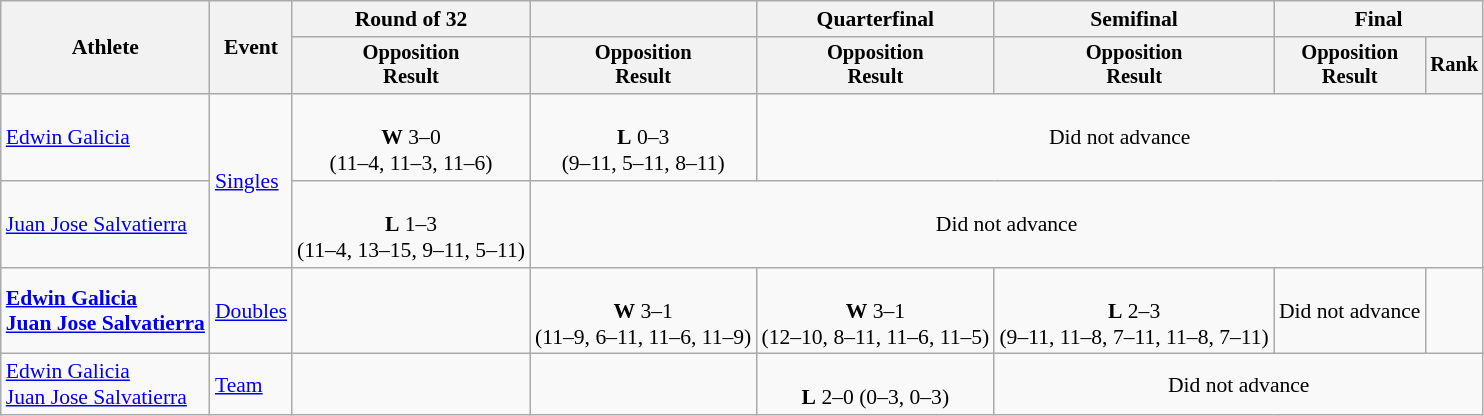<table class=wikitable style=font-size:90%;text-align:center>
<tr>
<th rowspan=2>Athlete</th>
<th rowspan=2>Event</th>
<th>Round of 32</th>
<th></th>
<th>Quarterfinal</th>
<th>Semifinal</th>
<th colspan=2>Final</th>
</tr>
<tr style=font-size:95%>
<th>Opposition<br>Result</th>
<th>Opposition<br>Result</th>
<th>Opposition<br>Result</th>
<th>Opposition<br>Result</th>
<th>Opposition<br>Result</th>
<th>Rank</th>
</tr>
<tr>
<td align=left><a href='#'>Edwin Galicia</a></td>
<td align=left rowspan=2><a href='#'>Singles</a></td>
<td><br><strong>W</strong> 3–0<br>(11–4, 11–3, 11–6)</td>
<td><br><strong>L</strong> 0–3<br>(9–11, 5–11, 8–11)</td>
<td colspan=4>Did not advance</td>
</tr>
<tr>
<td align=left><a href='#'>Juan Jose Salvatierra</a></td>
<td><br><strong>L</strong> 1–3<br>(11–4, 13–15, 9–11, 5–11)</td>
<td colspan=5>Did not advance</td>
</tr>
<tr>
<td align=left><strong><a href='#'>Edwin Galicia</a><br><a href='#'>Juan Jose Salvatierra</a></strong></td>
<td align=left><a href='#'>Doubles</a></td>
<td></td>
<td><br><strong>W</strong> 3–1<br>(11–9, 6–11, 11–6, 11–9)</td>
<td><br><strong>W</strong> 3–1<br>(12–10, 8–11, 11–6, 11–5)</td>
<td><br><strong>L</strong> 2–3<br>(9–11, 11–8, 7–11, 11–8, 7–11)</td>
<td colspan=1>Did not advance</td>
<td></td>
</tr>
<tr>
<td align=left><a href='#'>Edwin Galicia</a><br><a href='#'>Juan Jose Salvatierra</a></td>
<td align=left><a href='#'>Team</a></td>
<td></td>
<td></td>
<td><br><strong>L</strong> 2–0 (0–3, 0–3)</td>
<td colspan=3>Did not advance</td>
</tr>
</table>
